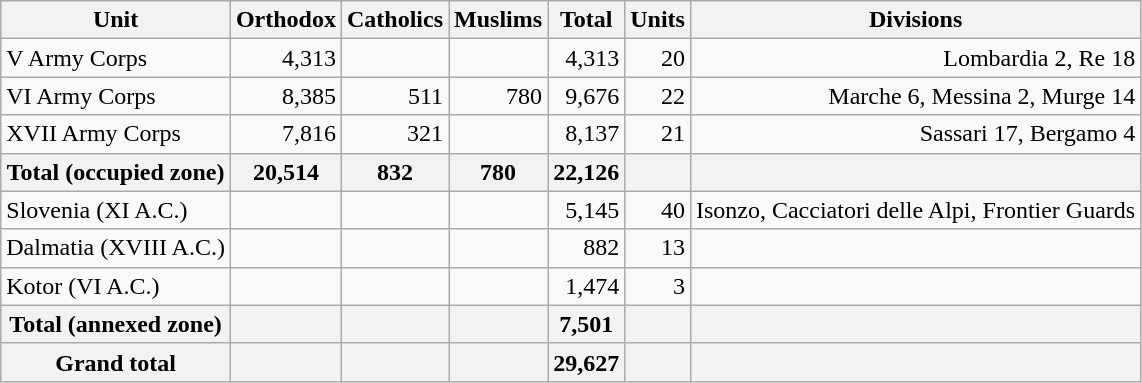<table class="wikitable" style="text-align:right;">
<tr>
<th>Unit</th>
<th>Orthodox</th>
<th>Catholics</th>
<th>Muslims</th>
<th>Total</th>
<th>Units</th>
<th>Divisions</th>
</tr>
<tr>
<td align=left>V Army Corps</td>
<td>4,313</td>
<td></td>
<td></td>
<td>4,313</td>
<td>20</td>
<td>Lombardia 2, Re 18</td>
</tr>
<tr>
<td align=left>VI Army Corps</td>
<td>8,385</td>
<td>511</td>
<td>780</td>
<td>9,676</td>
<td>22</td>
<td>Marche 6, Messina 2, Murge 14</td>
</tr>
<tr>
<td align=left>XVII Army Corps</td>
<td>7,816</td>
<td>321</td>
<td></td>
<td>8,137</td>
<td>21</td>
<td>Sassari 17, Bergamo 4</td>
</tr>
<tr>
<th>Total (occupied zone)</th>
<th>20,514</th>
<th>832</th>
<th>780</th>
<th>22,126</th>
<th></th>
<th></th>
</tr>
<tr>
<td align=left>Slovenia (XI A.C.)</td>
<td></td>
<td></td>
<td></td>
<td>5,145</td>
<td>40</td>
<td>Isonzo, Cacciatori delle Alpi, Frontier Guards</td>
</tr>
<tr>
<td align=left>Dalmatia (XVIII A.C.)</td>
<td></td>
<td></td>
<td></td>
<td>882</td>
<td>13</td>
<td></td>
</tr>
<tr>
<td align=left>Kotor (VI A.C.)</td>
<td></td>
<td></td>
<td></td>
<td>1,474</td>
<td>3</td>
<td></td>
</tr>
<tr>
<th>Total (annexed zone)</th>
<th></th>
<th></th>
<th></th>
<th>7,501</th>
<th></th>
<th></th>
</tr>
<tr>
<th>Grand total</th>
<th></th>
<th></th>
<th></th>
<th>29,627</th>
<th></th>
<th></th>
</tr>
</table>
